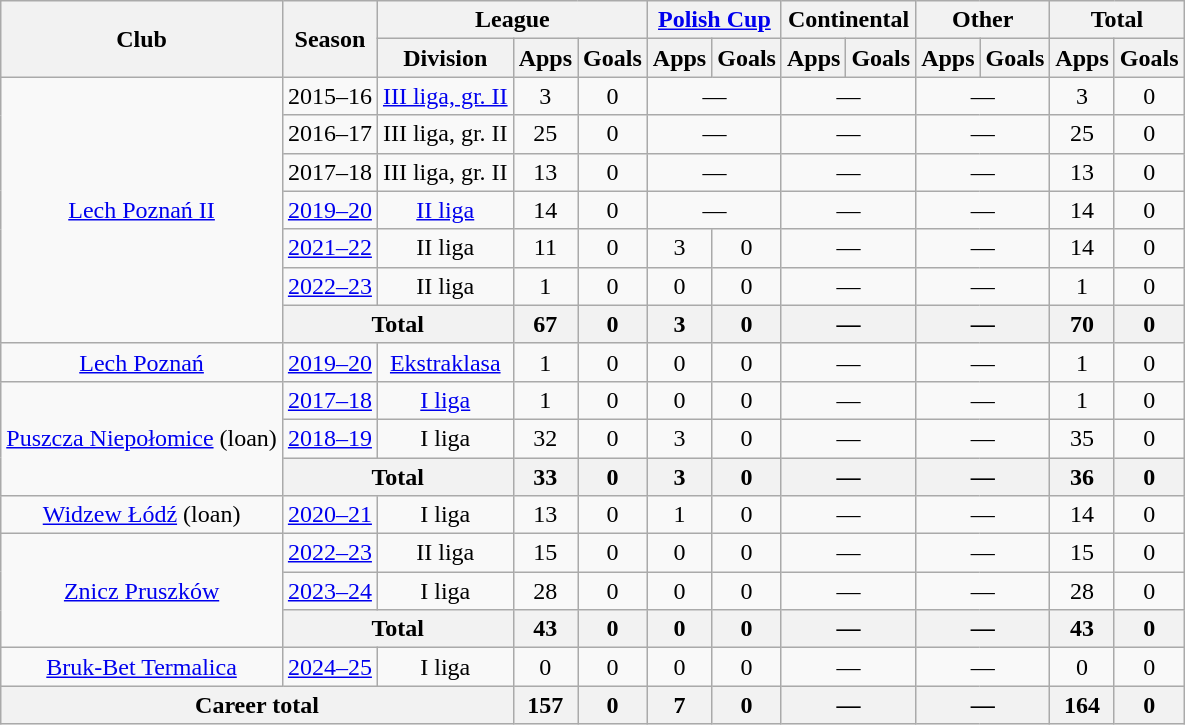<table class="wikitable" style="text-align:center">
<tr>
<th rowspan="2">Club</th>
<th rowspan="2">Season</th>
<th colspan="3">League</th>
<th colspan="2"><a href='#'>Polish Cup</a></th>
<th colspan="2">Continental</th>
<th colspan="2">Other</th>
<th colspan="2">Total</th>
</tr>
<tr>
<th>Division</th>
<th>Apps</th>
<th>Goals</th>
<th>Apps</th>
<th>Goals</th>
<th>Apps</th>
<th>Goals</th>
<th>Apps</th>
<th>Goals</th>
<th>Apps</th>
<th>Goals</th>
</tr>
<tr>
<td rowspan="7"><a href='#'>Lech Poznań II</a></td>
<td>2015–16</td>
<td><a href='#'>III liga, gr. II</a></td>
<td>3</td>
<td>0</td>
<td colspan="2">—</td>
<td colspan="2">—</td>
<td colspan="2">—</td>
<td>3</td>
<td>0</td>
</tr>
<tr>
<td>2016–17</td>
<td>III liga, gr. II</td>
<td>25</td>
<td>0</td>
<td colspan="2">—</td>
<td colspan="2">—</td>
<td colspan="2">—</td>
<td>25</td>
<td>0</td>
</tr>
<tr>
<td>2017–18</td>
<td>III liga, gr. II</td>
<td>13</td>
<td>0</td>
<td colspan="2">—</td>
<td colspan="2">—</td>
<td colspan="2">—</td>
<td>13</td>
<td>0</td>
</tr>
<tr>
<td><a href='#'>2019–20</a></td>
<td><a href='#'>II liga</a></td>
<td>14</td>
<td>0</td>
<td colspan="2">—</td>
<td colspan="2">—</td>
<td colspan="2">—</td>
<td>14</td>
<td>0</td>
</tr>
<tr>
<td><a href='#'>2021–22</a></td>
<td>II liga</td>
<td>11</td>
<td>0</td>
<td>3</td>
<td>0</td>
<td colspan="2">—</td>
<td colspan="2">—</td>
<td>14</td>
<td>0</td>
</tr>
<tr>
<td><a href='#'>2022–23</a></td>
<td>II liga</td>
<td>1</td>
<td>0</td>
<td>0</td>
<td>0</td>
<td colspan="2">—</td>
<td colspan="2">—</td>
<td>1</td>
<td>0</td>
</tr>
<tr>
<th colspan="2">Total</th>
<th>67</th>
<th>0</th>
<th>3</th>
<th>0</th>
<th colspan="2">—</th>
<th colspan="2">—</th>
<th>70</th>
<th>0</th>
</tr>
<tr>
<td><a href='#'>Lech Poznań</a></td>
<td><a href='#'>2019–20</a></td>
<td><a href='#'>Ekstraklasa</a></td>
<td>1</td>
<td>0</td>
<td>0</td>
<td>0</td>
<td colspan="2">—</td>
<td colspan="2">—</td>
<td>1</td>
<td>0</td>
</tr>
<tr>
<td rowspan="3"><a href='#'>Puszcza Niepołomice</a> (loan)</td>
<td><a href='#'>2017–18</a></td>
<td><a href='#'>I liga</a></td>
<td>1</td>
<td>0</td>
<td>0</td>
<td>0</td>
<td colspan="2">—</td>
<td colspan="2">—</td>
<td>1</td>
<td>0</td>
</tr>
<tr>
<td><a href='#'>2018–19</a></td>
<td>I liga</td>
<td>32</td>
<td>0</td>
<td>3</td>
<td>0</td>
<td colspan="2">—</td>
<td colspan="2">—</td>
<td>35</td>
<td>0</td>
</tr>
<tr>
<th colspan="2">Total</th>
<th>33</th>
<th>0</th>
<th>3</th>
<th>0</th>
<th colspan="2">—</th>
<th colspan="2">—</th>
<th>36</th>
<th>0</th>
</tr>
<tr>
<td><a href='#'>Widzew Łódź</a> (loan)</td>
<td><a href='#'>2020–21</a></td>
<td>I liga</td>
<td>13</td>
<td>0</td>
<td>1</td>
<td>0</td>
<td colspan="2">—</td>
<td colspan="2">—</td>
<td>14</td>
<td>0</td>
</tr>
<tr>
<td rowspan="3"><a href='#'>Znicz Pruszków</a></td>
<td><a href='#'>2022–23</a></td>
<td>II liga</td>
<td>15</td>
<td>0</td>
<td>0</td>
<td>0</td>
<td colspan="2">—</td>
<td colspan="2">—</td>
<td>15</td>
<td>0</td>
</tr>
<tr>
<td><a href='#'>2023–24</a></td>
<td>I liga</td>
<td>28</td>
<td>0</td>
<td>0</td>
<td>0</td>
<td colspan="2">—</td>
<td colspan="2">—</td>
<td>28</td>
<td>0</td>
</tr>
<tr>
<th colspan="2">Total</th>
<th>43</th>
<th>0</th>
<th>0</th>
<th>0</th>
<th colspan="2">—</th>
<th colspan="2">—</th>
<th>43</th>
<th>0</th>
</tr>
<tr>
<td rowspan="1"><a href='#'>Bruk-Bet Termalica</a></td>
<td><a href='#'>2024–25</a></td>
<td>I liga</td>
<td>0</td>
<td>0</td>
<td>0</td>
<td>0</td>
<td colspan="2">—</td>
<td colspan="2">—</td>
<td>0</td>
<td>0</td>
</tr>
<tr>
<th colspan="3">Career total</th>
<th>157</th>
<th>0</th>
<th>7</th>
<th>0</th>
<th colspan="2">—</th>
<th colspan="2">—</th>
<th>164</th>
<th>0</th>
</tr>
</table>
